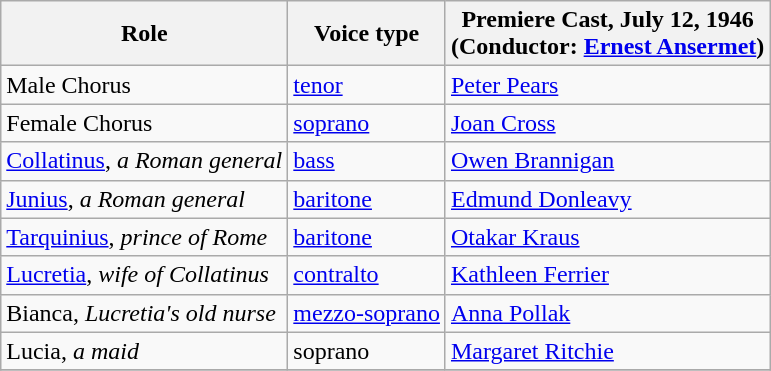<table class="wikitable">
<tr>
<th>Role</th>
<th>Voice type</th>
<th>Premiere Cast, July 12, 1946<br>(Conductor: <a href='#'>Ernest Ansermet</a>)</th>
</tr>
<tr>
<td>Male Chorus</td>
<td><a href='#'>tenor</a></td>
<td><a href='#'>Peter Pears</a></td>
</tr>
<tr>
<td>Female Chorus</td>
<td><a href='#'>soprano</a></td>
<td><a href='#'>Joan Cross</a></td>
</tr>
<tr>
<td><a href='#'>Collatinus</a>, <em>a Roman general </em></td>
<td><a href='#'>bass</a></td>
<td><a href='#'>Owen Brannigan</a></td>
</tr>
<tr>
<td><a href='#'>Junius</a>, <em>a Roman general </em></td>
<td><a href='#'>baritone</a></td>
<td><a href='#'>Edmund Donleavy</a></td>
</tr>
<tr>
<td><a href='#'>Tarquinius</a>, <em>prince of Rome</em></td>
<td><a href='#'>baritone</a></td>
<td><a href='#'>Otakar Kraus</a></td>
</tr>
<tr>
<td><a href='#'>Lucretia</a>, <em>wife of Collatinus  </em></td>
<td><a href='#'>contralto</a></td>
<td><a href='#'>Kathleen Ferrier</a></td>
</tr>
<tr>
<td>Bianca, <em>Lucretia's old nurse</em></td>
<td><a href='#'>mezzo-soprano</a></td>
<td><a href='#'>Anna Pollak</a></td>
</tr>
<tr>
<td>Lucia, <em>a maid </em></td>
<td>soprano</td>
<td><a href='#'>Margaret Ritchie</a></td>
</tr>
<tr>
</tr>
</table>
